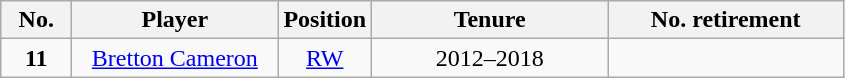<table class="wikitable sortable" style="text-align:center">
<tr>
<th style="width:40px;">No.</th>
<th style="width:130px;">Player</th>
<th style="width:40px;">Position</th>
<th style="width:150px;">Tenure</th>
<th style="width:150px;">No. retirement</th>
</tr>
<tr>
<td><strong>11</strong></td>
<td><a href='#'>Bretton Cameron</a></td>
<td><a href='#'>RW</a></td>
<td>2012–2018</td>
<td></td>
</tr>
</table>
